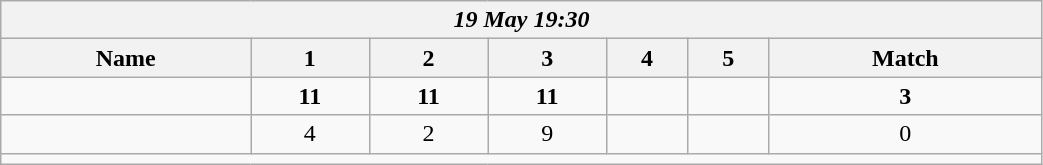<table class=wikitable style="text-align:center; width: 55%">
<tr>
<th colspan=17><em>19 May 19:30</em></th>
</tr>
<tr>
<th>Name</th>
<th>1</th>
<th>2</th>
<th>3</th>
<th>4</th>
<th>5</th>
<th>Match</th>
</tr>
<tr>
<td style="text-align:left;"><strong></strong></td>
<td><strong>11</strong></td>
<td><strong>11</strong></td>
<td><strong>11</strong></td>
<td></td>
<td></td>
<td><strong>3</strong></td>
</tr>
<tr>
<td style="text-align:left;"></td>
<td>4</td>
<td>2</td>
<td>9</td>
<td></td>
<td></td>
<td>0</td>
</tr>
<tr>
<td colspan=17></td>
</tr>
</table>
